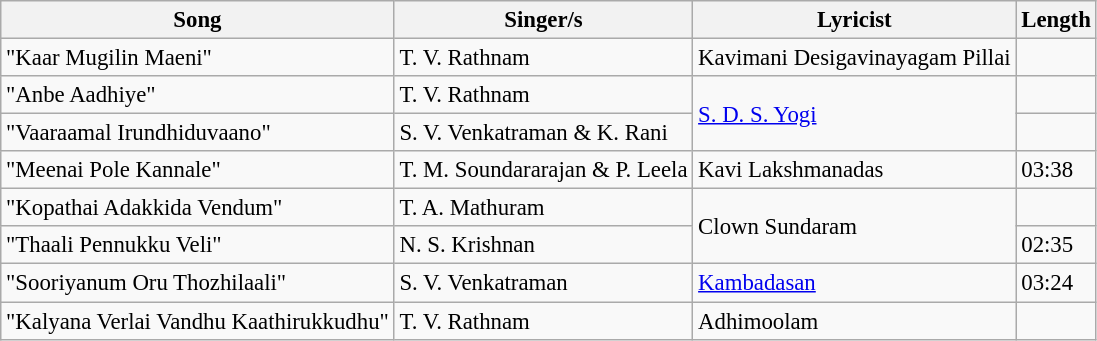<table class="wikitable" style="font-size:95%;">
<tr>
<th>Song</th>
<th>Singer/s</th>
<th>Lyricist</th>
<th>Length</th>
</tr>
<tr>
<td>"Kaar Mugilin Maeni"</td>
<td>T. V. Rathnam</td>
<td>Kavimani Desigavinayagam Pillai</td>
<td></td>
</tr>
<tr>
<td>"Anbe Aadhiye"</td>
<td>T. V. Rathnam</td>
<td rowspan=2><a href='#'>S. D. S. Yogi</a></td>
<td></td>
</tr>
<tr>
<td>"Vaaraamal Irundhiduvaano"</td>
<td>S. V. Venkatraman & K. Rani</td>
<td></td>
</tr>
<tr>
<td>"Meenai Pole Kannale"</td>
<td>T. M. Soundararajan & P. Leela</td>
<td>Kavi Lakshmanadas</td>
<td>03:38</td>
</tr>
<tr>
<td>"Kopathai Adakkida Vendum"</td>
<td>T. A. Mathuram</td>
<td rowspan=2>Clown Sundaram</td>
<td></td>
</tr>
<tr>
<td>"Thaali Pennukku Veli"</td>
<td>N. S. Krishnan</td>
<td>02:35</td>
</tr>
<tr>
<td>"Sooriyanum Oru Thozhilaali"</td>
<td>S. V. Venkatraman</td>
<td><a href='#'>Kambadasan</a></td>
<td>03:24</td>
</tr>
<tr>
<td>"Kalyana Verlai Vandhu Kaathirukkudhu"</td>
<td>T. V. Rathnam</td>
<td>Adhimoolam</td>
<td></td>
</tr>
</table>
